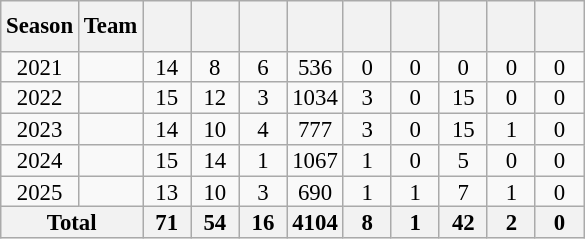<table class="wikitable" style="text-align:center; line-height:90%; font-size:95%;">
<tr style="line-height:175%;">
<th>Season</th>
<th>Team</th>
<th style="width:25px;"></th>
<th style="width:25px;"></th>
<th style="width:25px;"></th>
<th style="width:25px;"></th>
<th style="width:25px;"></th>
<th style="width:25px;"></th>
<th style="width:25px;"></th>
<th style="width:25px;"></th>
<th style="width:25px;"></th>
</tr>
<tr>
<td>2021</td>
<td></td>
<td>14</td>
<td>8</td>
<td>6</td>
<td>536</td>
<td>0</td>
<td>0</td>
<td>0</td>
<td>0</td>
<td>0</td>
</tr>
<tr>
<td>2022</td>
<td></td>
<td>15</td>
<td>12</td>
<td>3</td>
<td>1034</td>
<td>3</td>
<td>0</td>
<td>15</td>
<td>0</td>
<td>0</td>
</tr>
<tr>
<td>2023</td>
<td></td>
<td>14</td>
<td>10</td>
<td>4</td>
<td>777</td>
<td>3</td>
<td>0</td>
<td>15</td>
<td>1</td>
<td>0</td>
</tr>
<tr>
<td>2024</td>
<td></td>
<td>15</td>
<td>14</td>
<td>1</td>
<td>1067</td>
<td>1</td>
<td>0</td>
<td>5</td>
<td>0</td>
<td>0</td>
</tr>
<tr>
<td>2025</td>
<td></td>
<td>13</td>
<td>10</td>
<td>3</td>
<td>690</td>
<td>1</td>
<td>1</td>
<td>7</td>
<td>1</td>
<td>0</td>
</tr>
<tr>
<th colspan="2">Total</th>
<th>71</th>
<th>54</th>
<th>16</th>
<th>4104</th>
<th>8</th>
<th>1</th>
<th>42</th>
<th>2</th>
<th>0</th>
</tr>
</table>
